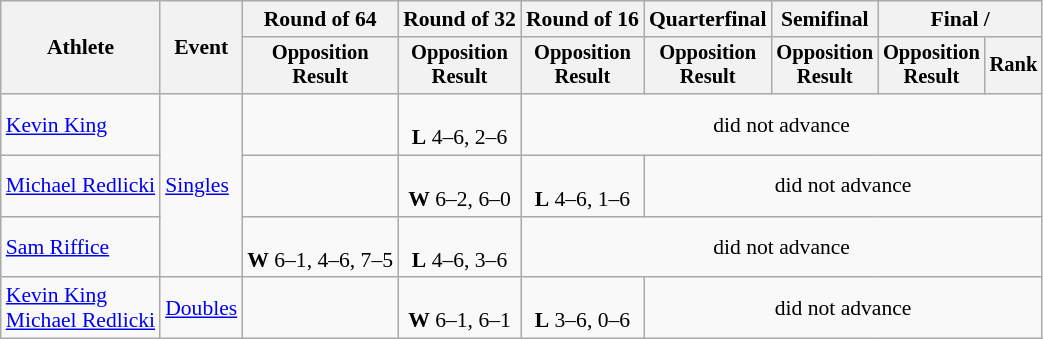<table class=wikitable style=font-size:90%;text-align:center>
<tr>
<th rowspan=2>Athlete</th>
<th rowspan=2>Event</th>
<th>Round of 64</th>
<th>Round of 32</th>
<th>Round of 16</th>
<th>Quarterfinal</th>
<th>Semifinal</th>
<th colspan=2>Final / </th>
</tr>
<tr style=font-size:95%>
<th>Opposition<br>Result</th>
<th>Opposition<br>Result</th>
<th>Opposition<br>Result</th>
<th>Opposition<br>Result</th>
<th>Opposition<br>Result</th>
<th>Opposition<br>Result</th>
<th>Rank</th>
</tr>
<tr>
<td align=left><a href='#'>Kevin King</a></td>
<td align=left rowspan=3><a href='#'>Singles</a></td>
<td></td>
<td><br><strong>L</strong> 4–6, 2–6</td>
<td colspan=5>did not advance</td>
</tr>
<tr>
<td align=left><a href='#'>Michael Redlicki</a></td>
<td></td>
<td><br><strong>W</strong> 6–2, 6–0</td>
<td><br><strong>L</strong> 4–6, 1–6</td>
<td colspan=4>did not advance</td>
</tr>
<tr>
<td align=left><a href='#'>Sam Riffice</a></td>
<td><br><strong>W</strong> 6–1, 4–6, 7–5</td>
<td><br><strong>L</strong> 4–6, 3–6</td>
<td colspan=5>did not advance</td>
</tr>
<tr>
<td align=left><a href='#'>Kevin King</a><br><a href='#'>Michael Redlicki</a></td>
<td align=left><a href='#'>Doubles</a></td>
<td></td>
<td><br><strong>W</strong> 6–1, 6–1</td>
<td><br><strong>L</strong> 3–6, 0–6</td>
<td colspan=4>did not advance</td>
</tr>
</table>
